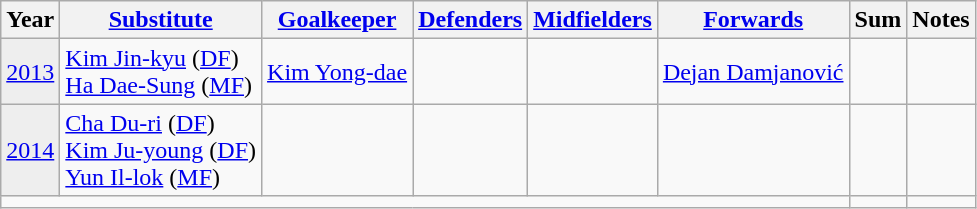<table class="wikitable" border="1">
<tr>
<th>Year</th>
<th><a href='#'>Substitute</a></th>
<th><a href='#'>Goalkeeper</a></th>
<th><a href='#'>Defenders</a></th>
<th><a href='#'>Midfielders</a></th>
<th><a href='#'>Forwards</a></th>
<th>Sum</th>
<th>Notes</th>
</tr>
<tr>
<td style="background:#eeeeee"><a href='#'>2013</a></td>
<td> <a href='#'>Kim Jin-kyu</a> (<a href='#'>DF</a>)<br> <a href='#'>Ha Dae-Sung</a> (<a href='#'>MF</a>)</td>
<td> <a href='#'>Kim Yong-dae</a></td>
<td></td>
<td></td>
<td> <a href='#'>Dejan Damjanović</a></td>
<td></td>
<td></td>
</tr>
<tr>
<td style="background:#eeeeee"><a href='#'>2014</a></td>
<td> <a href='#'>Cha Du-ri</a> (<a href='#'>DF</a>)<br> <a href='#'>Kim Ju-young</a> (<a href='#'>DF</a>)<br> <a href='#'>Yun Il-lok</a> (<a href='#'>MF</a>)</td>
<td></td>
<td></td>
<td></td>
<td></td>
<td></td>
<td></td>
</tr>
<tr>
<td colspan="6"></td>
<td></td>
<td></td>
</tr>
</table>
